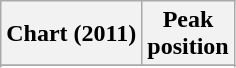<table class="wikitable sortable plainrowheaders" border="1">
<tr>
<th scope="col">Chart (2011)</th>
<th scope="col">Peak<br>position</th>
</tr>
<tr>
</tr>
<tr>
</tr>
<tr>
</tr>
</table>
